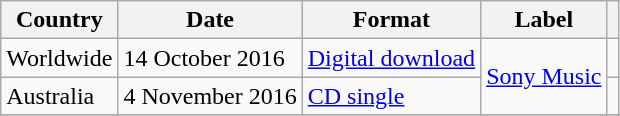<table class="wikitable sortable plainrowheaders">
<tr>
<th scope="col">Country</th>
<th scope="col">Date</th>
<th scope="col">Format</th>
<th scope="col">Label</th>
<th scope="col"></th>
</tr>
<tr>
<td>Worldwide</td>
<td>14 October 2016</td>
<td><a href='#'>Digital download</a></td>
<td rowspan="2"><a href='#'>Sony Music</a></td>
<td></td>
</tr>
<tr>
<td>Australia</td>
<td>4 November 2016</td>
<td><a href='#'>CD single</a></td>
<td></td>
</tr>
<tr>
</tr>
</table>
